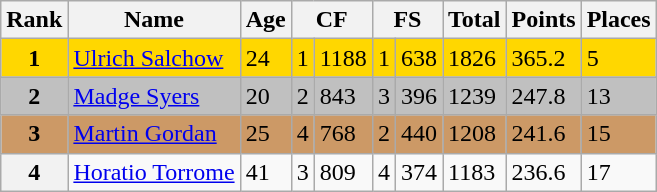<table class="wikitable">
<tr>
<th>Rank</th>
<th>Name</th>
<th>Age</th>
<th colspan=2>CF</th>
<th colspan=2>FS</th>
<th>Total</th>
<th>Points</th>
<th>Places</th>
</tr>
<tr bgcolor=gold>
<td align=center><strong>1</strong></td>
<td> <a href='#'>Ulrich Salchow</a></td>
<td>24</td>
<td>1</td>
<td>1188</td>
<td>1</td>
<td>638</td>
<td>1826</td>
<td>365.2</td>
<td>5</td>
</tr>
<tr bgcolor=silver>
<td align=center><strong>2</strong></td>
<td> <a href='#'>Madge Syers</a></td>
<td>20</td>
<td>2</td>
<td>843</td>
<td>3</td>
<td>396</td>
<td>1239</td>
<td>247.8</td>
<td>13</td>
</tr>
<tr bgcolor=cc9966>
<td align=center><strong>3</strong></td>
<td> <a href='#'>Martin Gordan</a></td>
<td>25</td>
<td>4</td>
<td>768</td>
<td>2</td>
<td>440</td>
<td>1208</td>
<td>241.6</td>
<td>15</td>
</tr>
<tr>
<th>4</th>
<td> <a href='#'>Horatio Torrome</a></td>
<td>41</td>
<td>3</td>
<td>809</td>
<td>4</td>
<td>374</td>
<td>1183</td>
<td>236.6</td>
<td>17</td>
</tr>
</table>
